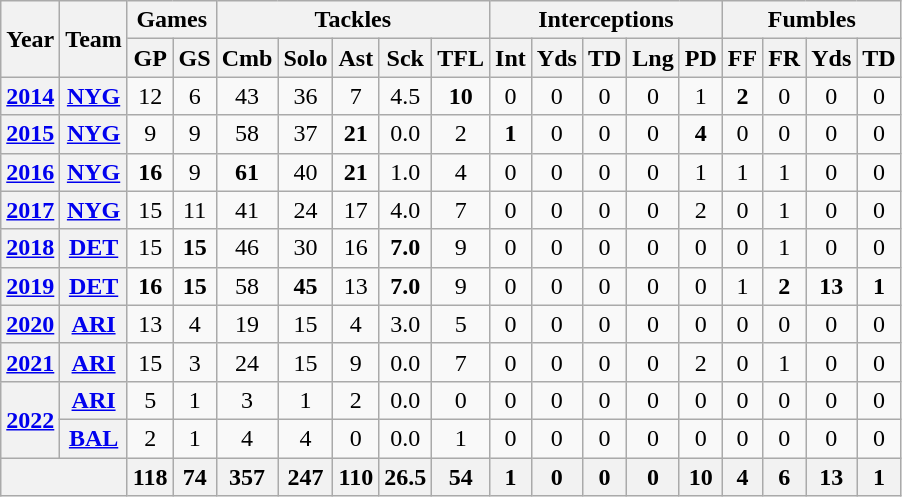<table class="wikitable" style="text-align:center">
<tr>
<th rowspan="2">Year</th>
<th rowspan="2">Team</th>
<th colspan="2">Games</th>
<th colspan="5">Tackles</th>
<th colspan="5">Interceptions</th>
<th colspan="4">Fumbles</th>
</tr>
<tr>
<th>GP</th>
<th>GS</th>
<th>Cmb</th>
<th>Solo</th>
<th>Ast</th>
<th>Sck</th>
<th>TFL</th>
<th>Int</th>
<th>Yds</th>
<th>TD</th>
<th>Lng</th>
<th>PD</th>
<th>FF</th>
<th>FR</th>
<th>Yds</th>
<th>TD</th>
</tr>
<tr>
<th><a href='#'>2014</a></th>
<th><a href='#'>NYG</a></th>
<td>12</td>
<td>6</td>
<td>43</td>
<td>36</td>
<td>7</td>
<td>4.5</td>
<td><strong>10</strong></td>
<td>0</td>
<td>0</td>
<td>0</td>
<td>0</td>
<td>1</td>
<td><strong>2</strong></td>
<td>0</td>
<td>0</td>
<td>0</td>
</tr>
<tr>
<th><a href='#'>2015</a></th>
<th><a href='#'>NYG</a></th>
<td>9</td>
<td>9</td>
<td>58</td>
<td>37</td>
<td><strong>21</strong></td>
<td>0.0</td>
<td>2</td>
<td><strong>1</strong></td>
<td>0</td>
<td>0</td>
<td>0</td>
<td><strong>4</strong></td>
<td>0</td>
<td>0</td>
<td>0</td>
<td>0</td>
</tr>
<tr>
<th><a href='#'>2016</a></th>
<th><a href='#'>NYG</a></th>
<td><strong>16</strong></td>
<td>9</td>
<td><strong>61</strong></td>
<td>40</td>
<td><strong>21</strong></td>
<td>1.0</td>
<td>4</td>
<td>0</td>
<td>0</td>
<td>0</td>
<td>0</td>
<td>1</td>
<td>1</td>
<td>1</td>
<td>0</td>
<td>0</td>
</tr>
<tr>
<th><a href='#'>2017</a></th>
<th><a href='#'>NYG</a></th>
<td>15</td>
<td>11</td>
<td>41</td>
<td>24</td>
<td>17</td>
<td>4.0</td>
<td>7</td>
<td>0</td>
<td>0</td>
<td>0</td>
<td>0</td>
<td>2</td>
<td>0</td>
<td>1</td>
<td>0</td>
<td>0</td>
</tr>
<tr>
<th><a href='#'>2018</a></th>
<th><a href='#'>DET</a></th>
<td>15</td>
<td><strong>15</strong></td>
<td>46</td>
<td>30</td>
<td>16</td>
<td><strong>7.0</strong></td>
<td>9</td>
<td>0</td>
<td>0</td>
<td>0</td>
<td>0</td>
<td>0</td>
<td>0</td>
<td>1</td>
<td>0</td>
<td>0</td>
</tr>
<tr>
<th><a href='#'>2019</a></th>
<th><a href='#'>DET</a></th>
<td><strong>16</strong></td>
<td><strong>15</strong></td>
<td>58</td>
<td><strong>45</strong></td>
<td>13</td>
<td><strong>7.0</strong></td>
<td>9</td>
<td>0</td>
<td>0</td>
<td>0</td>
<td>0</td>
<td>0</td>
<td>1</td>
<td><strong>2</strong></td>
<td><strong>13</strong></td>
<td><strong>1</strong></td>
</tr>
<tr>
<th><a href='#'>2020</a></th>
<th><a href='#'>ARI</a></th>
<td>13</td>
<td>4</td>
<td>19</td>
<td>15</td>
<td>4</td>
<td>3.0</td>
<td>5</td>
<td>0</td>
<td>0</td>
<td>0</td>
<td>0</td>
<td>0</td>
<td>0</td>
<td>0</td>
<td>0</td>
<td>0</td>
</tr>
<tr>
<th><a href='#'>2021</a></th>
<th><a href='#'>ARI</a></th>
<td>15</td>
<td>3</td>
<td>24</td>
<td>15</td>
<td>9</td>
<td>0.0</td>
<td>7</td>
<td>0</td>
<td>0</td>
<td>0</td>
<td>0</td>
<td>2</td>
<td>0</td>
<td>1</td>
<td>0</td>
<td>0</td>
</tr>
<tr>
<th rowspan="2"><a href='#'>2022</a></th>
<th><a href='#'>ARI</a></th>
<td>5</td>
<td>1</td>
<td>3</td>
<td>1</td>
<td>2</td>
<td>0.0</td>
<td>0</td>
<td>0</td>
<td>0</td>
<td>0</td>
<td>0</td>
<td>0</td>
<td>0</td>
<td>0</td>
<td>0</td>
<td>0</td>
</tr>
<tr>
<th><a href='#'>BAL</a></th>
<td>2</td>
<td>1</td>
<td>4</td>
<td>4</td>
<td>0</td>
<td>0.0</td>
<td>1</td>
<td>0</td>
<td>0</td>
<td>0</td>
<td>0</td>
<td>0</td>
<td>0</td>
<td>0</td>
<td>0</td>
<td>0</td>
</tr>
<tr>
<th colspan="2"></th>
<th>118</th>
<th>74</th>
<th>357</th>
<th>247</th>
<th>110</th>
<th>26.5</th>
<th>54</th>
<th>1</th>
<th>0</th>
<th>0</th>
<th>0</th>
<th>10</th>
<th>4</th>
<th>6</th>
<th>13</th>
<th>1</th>
</tr>
</table>
